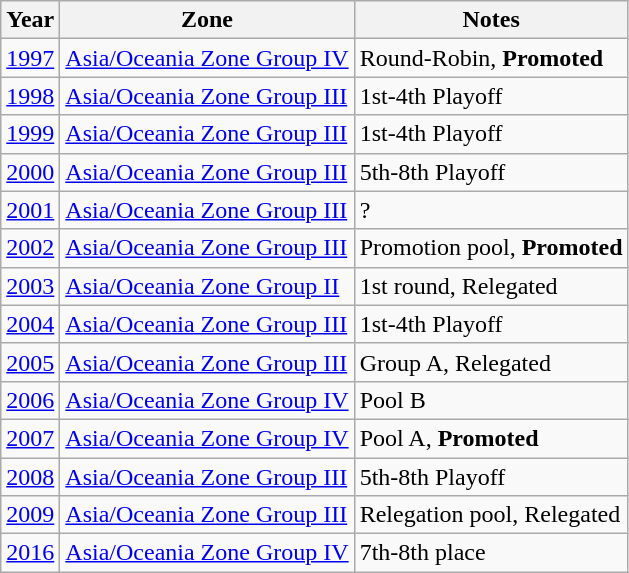<table class="wikitable collapsible collapsed">
<tr>
<th>Year</th>
<th>Zone</th>
<th>Notes</th>
</tr>
<tr>
<td><a href='#'>1997</a></td>
<td><a href='#'>Asia/Oceania Zone Group IV</a></td>
<td>Round-Robin, <strong>Promoted</strong></td>
</tr>
<tr>
<td><a href='#'>1998</a></td>
<td><a href='#'>Asia/Oceania Zone Group III</a></td>
<td>1st-4th Playoff</td>
</tr>
<tr>
<td><a href='#'>1999</a></td>
<td><a href='#'>Asia/Oceania Zone Group III</a></td>
<td>1st-4th Playoff</td>
</tr>
<tr>
<td><a href='#'>2000</a></td>
<td><a href='#'>Asia/Oceania Zone Group III</a></td>
<td>5th-8th Playoff</td>
</tr>
<tr>
<td><a href='#'>2001</a></td>
<td><a href='#'>Asia/Oceania Zone Group III</a></td>
<td>?</td>
</tr>
<tr>
<td><a href='#'>2002</a></td>
<td><a href='#'>Asia/Oceania Zone Group III</a></td>
<td>Promotion pool, <strong>Promoted</strong></td>
</tr>
<tr>
<td><a href='#'>2003</a></td>
<td><a href='#'>Asia/Oceania Zone Group II</a></td>
<td>1st round, Relegated</td>
</tr>
<tr>
<td><a href='#'>2004</a></td>
<td><a href='#'>Asia/Oceania Zone Group III</a></td>
<td>1st-4th Playoff</td>
</tr>
<tr>
<td><a href='#'>2005</a></td>
<td><a href='#'>Asia/Oceania Zone Group III</a></td>
<td>Group A, Relegated</td>
</tr>
<tr>
<td><a href='#'>2006</a></td>
<td><a href='#'>Asia/Oceania Zone Group IV</a></td>
<td>Pool B</td>
</tr>
<tr>
<td><a href='#'>2007</a></td>
<td><a href='#'>Asia/Oceania Zone Group IV</a></td>
<td>Pool A, <strong>Promoted</strong></td>
</tr>
<tr>
<td><a href='#'>2008</a></td>
<td><a href='#'>Asia/Oceania Zone Group III</a></td>
<td>5th-8th Playoff</td>
</tr>
<tr>
<td><a href='#'>2009</a></td>
<td><a href='#'>Asia/Oceania Zone Group III</a></td>
<td>Relegation pool, Relegated</td>
</tr>
<tr>
<td><a href='#'>2016</a></td>
<td><a href='#'>Asia/Oceania Zone Group IV</a></td>
<td>7th-8th place</td>
</tr>
</table>
